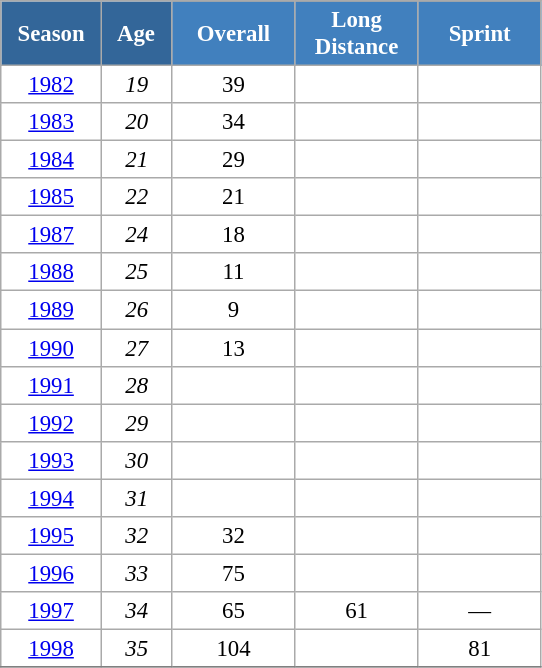<table class="wikitable" style="font-size:95%; text-align:center; border:grey solid 1px; border-collapse:collapse; background:#ffffff;">
<tr>
<th style="background-color:#369; color:white; width:60px;" rowspan="2"> Season </th>
<th style="background-color:#369; color:white; width:40px;" rowspan="2"> Age </th>
</tr>
<tr>
<th style="background-color:#4180be; color:white; width:75px;">Overall</th>
<th style="background-color:#4180be; color:white; width:75px;">Long Distance</th>
<th style="background-color:#4180be; color:white; width:75px;">Sprint</th>
</tr>
<tr>
<td><a href='#'>1982</a></td>
<td><em>19</em></td>
<td>39</td>
<td></td>
<td></td>
</tr>
<tr>
<td><a href='#'>1983</a></td>
<td><em>20</em></td>
<td>34</td>
<td></td>
<td></td>
</tr>
<tr>
<td><a href='#'>1984</a></td>
<td><em>21</em></td>
<td>29</td>
<td></td>
<td></td>
</tr>
<tr>
<td><a href='#'>1985</a></td>
<td><em>22</em></td>
<td>21</td>
<td></td>
<td></td>
</tr>
<tr>
<td><a href='#'>1987</a></td>
<td><em>24</em></td>
<td>18</td>
<td></td>
<td></td>
</tr>
<tr>
<td><a href='#'>1988</a></td>
<td><em>25</em></td>
<td>11</td>
<td></td>
<td></td>
</tr>
<tr>
<td><a href='#'>1989</a></td>
<td><em>26</em></td>
<td>9</td>
<td></td>
<td></td>
</tr>
<tr>
<td><a href='#'>1990</a></td>
<td><em>27</em></td>
<td>13</td>
<td></td>
<td></td>
</tr>
<tr>
<td><a href='#'>1991</a></td>
<td><em>28</em></td>
<td></td>
<td></td>
<td></td>
</tr>
<tr>
<td><a href='#'>1992</a></td>
<td><em>29</em></td>
<td></td>
<td></td>
<td></td>
</tr>
<tr>
<td><a href='#'>1993</a></td>
<td><em>30</em></td>
<td></td>
<td></td>
<td></td>
</tr>
<tr>
<td><a href='#'>1994</a></td>
<td><em>31</em></td>
<td></td>
<td></td>
<td></td>
</tr>
<tr>
<td><a href='#'>1995</a></td>
<td><em>32</em></td>
<td>32</td>
<td></td>
<td></td>
</tr>
<tr>
<td><a href='#'>1996</a></td>
<td><em>33</em></td>
<td>75</td>
<td></td>
<td></td>
</tr>
<tr>
<td><a href='#'>1997</a></td>
<td><em>34</em></td>
<td>65</td>
<td>61</td>
<td>—</td>
</tr>
<tr>
<td><a href='#'>1998</a></td>
<td><em>35</em></td>
<td>104</td>
<td></td>
<td>81</td>
</tr>
<tr>
</tr>
</table>
